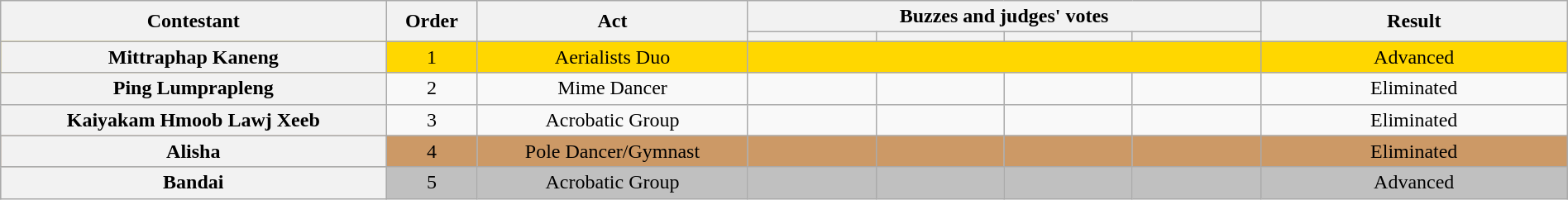<table class="wikitable plainrowheaders" style="width:100%; text-align:center;">
<tr>
<th scope="col" rowspan="2" class="unsortable" style="width:15;">Contestant</th>
<th scope="col" rowspan="2" style="width:3;">Order</th>
<th scope="col" rowspan="2" class="unsortable" style="width:15;">Act</th>
<th scope="col" colspan="4" class="unsortable" style="width:20;">Buzzes and judges' votes</th>
<th scope="col" rowspan="2" style="width:15em;">Result</th>
</tr>
<tr>
<th scope="col" style="width:6em;"></th>
<th scope="col" style="width:6em;"></th>
<th scope="col" style="width:6em;"></th>
<th scope="col" style="width:6em;"></th>
</tr>
<tr bgcolor=gold>
<th>Mittraphap Kaneng</th>
<td>1</td>
<td>Aerialists Duo</td>
<td colspan="4"></td>
<td>Advanced</td>
</tr>
<tr>
<th>Ping Lumprapleng</th>
<td>2</td>
<td>Mime Dancer</td>
<td></td>
<td></td>
<td></td>
<td></td>
<td>Eliminated</td>
</tr>
<tr>
<th>Kaiyakam Hmoob Lawj Xeeb </th>
<td>3</td>
<td>Acrobatic Group</td>
<td></td>
<td></td>
<td></td>
<td></td>
<td>Eliminated</td>
</tr>
<tr bgcolor=#c96>
<th>Alisha </th>
<td>4</td>
<td>Pole Dancer/Gymnast</td>
<td></td>
<td></td>
<td></td>
<td></td>
<td>Eliminated</td>
</tr>
<tr bgcolor=silver>
<th>Bandai </th>
<td>5</td>
<td>Acrobatic Group</td>
<td></td>
<td></td>
<td></td>
<td></td>
<td>Advanced</td>
</tr>
</table>
